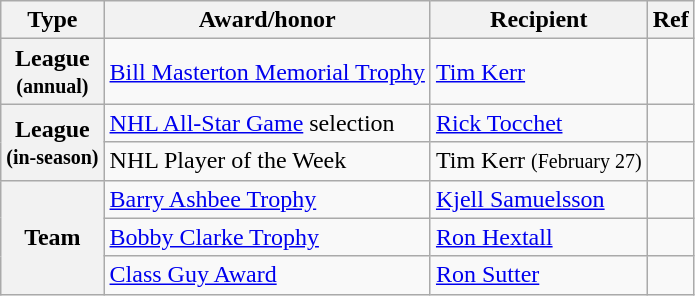<table class="wikitable">
<tr>
<th scope="col">Type</th>
<th scope="col">Award/honor</th>
<th scope="col">Recipient</th>
<th scope="col">Ref</th>
</tr>
<tr>
<th scope="row">League<br><small>(annual)</small></th>
<td><a href='#'>Bill Masterton Memorial Trophy</a></td>
<td><a href='#'>Tim Kerr</a></td>
<td></td>
</tr>
<tr>
<th scope="row" rowspan="2">League<br><small>(in-season)</small></th>
<td><a href='#'>NHL All-Star Game</a> selection</td>
<td><a href='#'>Rick Tocchet</a></td>
<td></td>
</tr>
<tr>
<td>NHL Player of the Week</td>
<td>Tim Kerr <small>(February 27)</small></td>
<td></td>
</tr>
<tr>
<th scope="row" rowspan="3">Team</th>
<td><a href='#'>Barry Ashbee Trophy</a></td>
<td><a href='#'>Kjell Samuelsson</a></td>
<td></td>
</tr>
<tr>
<td><a href='#'>Bobby Clarke Trophy</a></td>
<td><a href='#'>Ron Hextall</a></td>
<td></td>
</tr>
<tr>
<td><a href='#'>Class Guy Award</a></td>
<td><a href='#'>Ron Sutter</a></td>
<td></td>
</tr>
</table>
